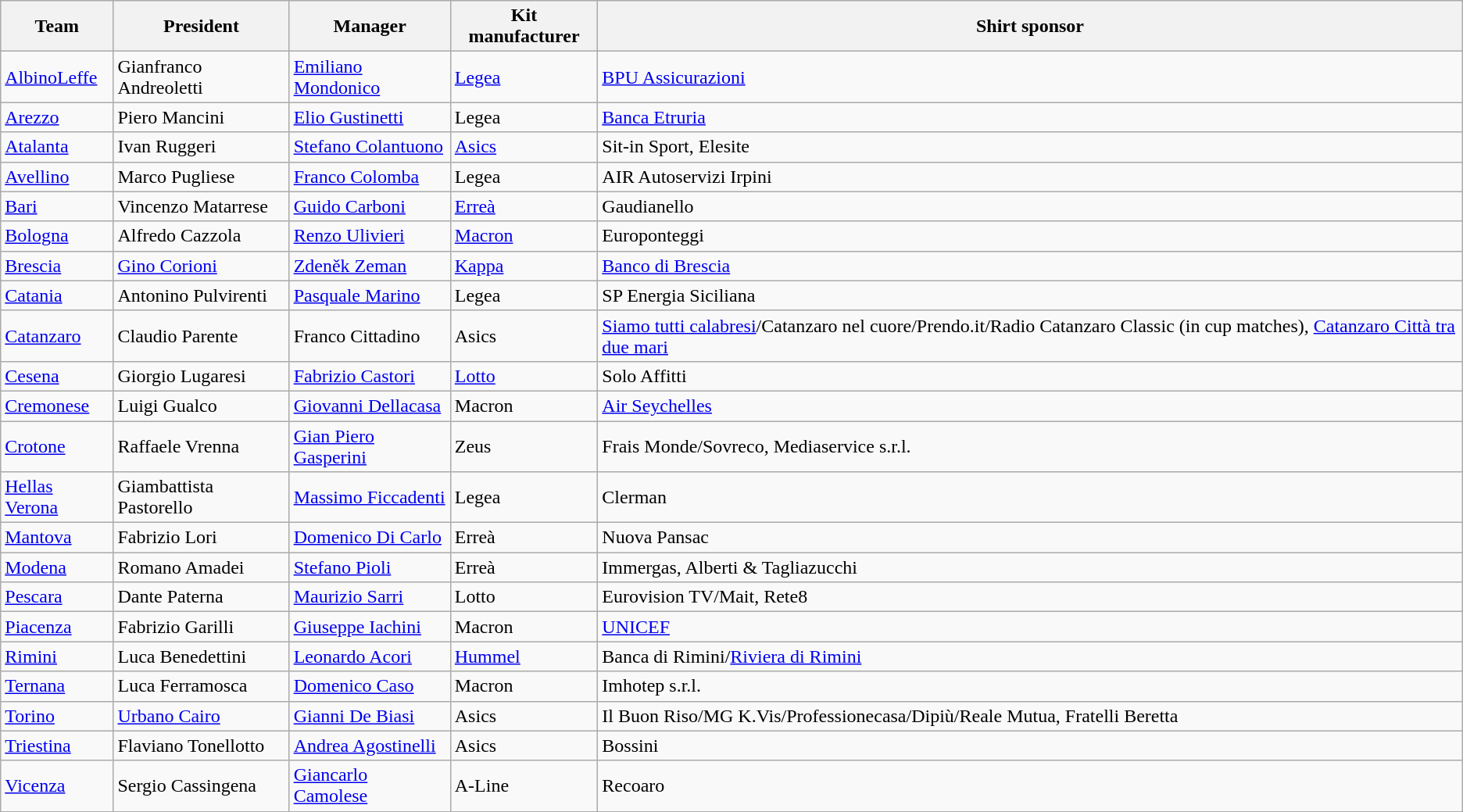<table class="wikitable sortable">
<tr>
<th>Team</th>
<th>President</th>
<th>Manager</th>
<th>Kit manufacturer</th>
<th>Shirt sponsor</th>
</tr>
<tr>
<td><a href='#'>AlbinoLeffe</a></td>
<td> Gianfranco Andreoletti</td>
<td> <a href='#'>Emiliano Mondonico</a></td>
<td><a href='#'>Legea</a></td>
<td><a href='#'>BPU Assicurazioni</a></td>
</tr>
<tr>
<td><a href='#'>Arezzo</a></td>
<td> Piero Mancini</td>
<td> <a href='#'>Elio Gustinetti</a></td>
<td>Legea</td>
<td><a href='#'>Banca Etruria</a></td>
</tr>
<tr>
<td><a href='#'>Atalanta</a></td>
<td> Ivan Ruggeri</td>
<td> <a href='#'>Stefano Colantuono</a></td>
<td><a href='#'>Asics</a></td>
<td>Sit-in Sport, Elesite</td>
</tr>
<tr>
<td><a href='#'>Avellino</a></td>
<td> Marco Pugliese</td>
<td> <a href='#'>Franco Colomba</a></td>
<td>Legea</td>
<td>AIR Autoservizi Irpini</td>
</tr>
<tr>
<td><a href='#'>Bari</a></td>
<td> Vincenzo Matarrese</td>
<td> <a href='#'>Guido Carboni</a></td>
<td><a href='#'>Erreà</a></td>
<td>Gaudianello</td>
</tr>
<tr>
<td><a href='#'>Bologna</a></td>
<td> Alfredo Cazzola</td>
<td> <a href='#'>Renzo Ulivieri</a></td>
<td><a href='#'>Macron</a></td>
<td>Europonteggi</td>
</tr>
<tr>
<td><a href='#'>Brescia</a></td>
<td> <a href='#'>Gino Corioni</a></td>
<td> <a href='#'>Zdeněk Zeman</a></td>
<td><a href='#'>Kappa</a></td>
<td><a href='#'>Banco di Brescia</a></td>
</tr>
<tr>
<td><a href='#'>Catania</a></td>
<td> Antonino Pulvirenti</td>
<td> <a href='#'>Pasquale Marino</a></td>
<td>Legea</td>
<td>SP Energia Siciliana</td>
</tr>
<tr>
<td><a href='#'>Catanzaro</a></td>
<td> Claudio Parente</td>
<td> Franco Cittadino</td>
<td>Asics</td>
<td><a href='#'>Siamo tutti calabresi</a>/Catanzaro nel cuore/Prendo.it/Radio Catanzaro Classic (in cup matches), <a href='#'>Catanzaro Città tra due mari</a></td>
</tr>
<tr>
<td><a href='#'>Cesena</a></td>
<td> Giorgio Lugaresi</td>
<td> <a href='#'>Fabrizio Castori</a></td>
<td><a href='#'>Lotto</a></td>
<td>Solo Affitti</td>
</tr>
<tr>
<td><a href='#'>Cremonese</a></td>
<td> Luigi Gualco</td>
<td> <a href='#'>Giovanni Dellacasa</a></td>
<td>Macron</td>
<td><a href='#'>Air Seychelles</a></td>
</tr>
<tr>
<td><a href='#'>Crotone</a></td>
<td> Raffaele Vrenna</td>
<td> <a href='#'>Gian Piero Gasperini</a></td>
<td>Zeus</td>
<td>Frais Monde/Sovreco, Mediaservice s.r.l.</td>
</tr>
<tr>
<td><a href='#'>Hellas Verona</a></td>
<td> Giambattista Pastorello</td>
<td> <a href='#'>Massimo Ficcadenti</a></td>
<td>Legea</td>
<td>Clerman</td>
</tr>
<tr>
<td><a href='#'>Mantova</a></td>
<td> Fabrizio Lori</td>
<td> <a href='#'>Domenico Di Carlo</a></td>
<td>Erreà</td>
<td>Nuova Pansac</td>
</tr>
<tr>
<td><a href='#'>Modena</a></td>
<td> Romano Amadei</td>
<td> <a href='#'>Stefano Pioli</a></td>
<td>Erreà</td>
<td>Immergas, Alberti & Tagliazucchi</td>
</tr>
<tr>
<td><a href='#'>Pescara</a></td>
<td> Dante Paterna</td>
<td> <a href='#'>Maurizio Sarri</a></td>
<td>Lotto</td>
<td>Eurovision TV/Mait, Rete8</td>
</tr>
<tr>
<td><a href='#'>Piacenza</a></td>
<td> Fabrizio Garilli</td>
<td> <a href='#'>Giuseppe Iachini</a></td>
<td>Macron</td>
<td><a href='#'>UNICEF</a></td>
</tr>
<tr>
<td><a href='#'>Rimini</a></td>
<td> Luca Benedettini</td>
<td> <a href='#'>Leonardo Acori</a></td>
<td><a href='#'>Hummel</a></td>
<td>Banca di Rimini/<a href='#'>Riviera di Rimini</a></td>
</tr>
<tr>
<td><a href='#'>Ternana</a></td>
<td> Luca Ferramosca</td>
<td> <a href='#'>Domenico Caso</a></td>
<td>Macron</td>
<td>Imhotep s.r.l.</td>
</tr>
<tr>
<td><a href='#'>Torino</a></td>
<td> <a href='#'>Urbano Cairo</a></td>
<td> <a href='#'>Gianni De Biasi</a></td>
<td>Asics</td>
<td>Il Buon Riso/MG K.Vis/Professionecasa/Dipiù/Reale Mutua, Fratelli Beretta</td>
</tr>
<tr>
<td><a href='#'>Triestina</a></td>
<td> Flaviano Tonellotto</td>
<td> <a href='#'>Andrea Agostinelli</a></td>
<td>Asics</td>
<td>Bossini</td>
</tr>
<tr>
<td><a href='#'>Vicenza</a></td>
<td> Sergio Cassingena</td>
<td> <a href='#'>Giancarlo Camolese</a></td>
<td>A-Line</td>
<td>Recoaro</td>
</tr>
</table>
